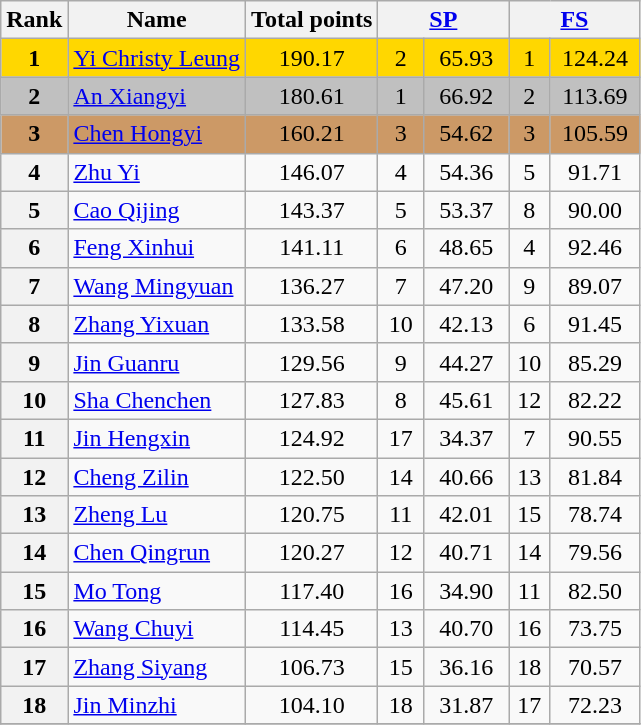<table class="wikitable sortable">
<tr>
<th>Rank</th>
<th>Name</th>
<th>Total points</th>
<th colspan="2" width="80px"><a href='#'>SP</a></th>
<th colspan="2" width="80px"><a href='#'>FS</a></th>
</tr>
<tr bgcolor="gold">
<td align="center"><strong>1</strong></td>
<td><a href='#'>Yi Christy Leung</a></td>
<td align="center">190.17</td>
<td align="center">2</td>
<td align="center">65.93</td>
<td align="center">1</td>
<td align="center">124.24</td>
</tr>
<tr bgcolor="silver">
<td align="center"><strong>2</strong></td>
<td><a href='#'>An Xiangyi</a></td>
<td align="center">180.61</td>
<td align="center">1</td>
<td align="center">66.92</td>
<td align="center">2</td>
<td align="center">113.69</td>
</tr>
<tr bgcolor="cc9966">
<td align="center"><strong>3</strong></td>
<td><a href='#'>Chen Hongyi</a></td>
<td align="center">160.21</td>
<td align="center">3</td>
<td align="center">54.62</td>
<td align="center">3</td>
<td align="center">105.59</td>
</tr>
<tr>
<th>4</th>
<td><a href='#'>Zhu Yi</a></td>
<td align="center">146.07</td>
<td align="center">4</td>
<td align="center">54.36</td>
<td align="center">5</td>
<td align="center">91.71</td>
</tr>
<tr>
<th>5</th>
<td><a href='#'>Cao Qijing</a></td>
<td align="center">143.37</td>
<td align="center">5</td>
<td align="center">53.37</td>
<td align="center">8</td>
<td align="center">90.00</td>
</tr>
<tr>
<th>6</th>
<td><a href='#'>Feng Xinhui</a></td>
<td align="center">141.11</td>
<td align="center">6</td>
<td align="center">48.65</td>
<td align="center">4</td>
<td align="center">92.46</td>
</tr>
<tr>
<th>7</th>
<td><a href='#'>Wang Mingyuan</a></td>
<td align="center">136.27</td>
<td align="center">7</td>
<td align="center">47.20</td>
<td align="center">9</td>
<td align="center">89.07</td>
</tr>
<tr>
<th>8</th>
<td><a href='#'>Zhang Yixuan</a></td>
<td align="center">133.58</td>
<td align="center">10</td>
<td align="center">42.13</td>
<td align="center">6</td>
<td align="center">91.45</td>
</tr>
<tr>
<th>9</th>
<td><a href='#'>Jin Guanru</a></td>
<td align="center">129.56</td>
<td align="center">9</td>
<td align="center">44.27</td>
<td align="center">10</td>
<td align="center">85.29</td>
</tr>
<tr>
<th>10</th>
<td><a href='#'>Sha Chenchen</a></td>
<td align="center">127.83</td>
<td align="center">8</td>
<td align="center">45.61</td>
<td align="center">12</td>
<td align="center">82.22</td>
</tr>
<tr>
<th>11</th>
<td><a href='#'>Jin Hengxin</a></td>
<td align="center">124.92</td>
<td align="center">17</td>
<td align="center">34.37</td>
<td align="center">7</td>
<td align="center">90.55</td>
</tr>
<tr>
<th>12</th>
<td><a href='#'>Cheng Zilin</a></td>
<td align="center">122.50</td>
<td align="center">14</td>
<td align="center">40.66</td>
<td align="center">13</td>
<td align="center">81.84</td>
</tr>
<tr>
<th>13</th>
<td><a href='#'>Zheng Lu</a></td>
<td align="center">120.75</td>
<td align="center">11</td>
<td align="center">42.01</td>
<td align="center">15</td>
<td align="center">78.74</td>
</tr>
<tr>
<th>14</th>
<td><a href='#'>Chen Qingrun</a></td>
<td align="center">120.27</td>
<td align="center">12</td>
<td align="center">40.71</td>
<td align="center">14</td>
<td align="center">79.56</td>
</tr>
<tr>
<th>15</th>
<td><a href='#'>Mo Tong</a></td>
<td align="center">117.40</td>
<td align="center">16</td>
<td align="center">34.90</td>
<td align="center">11</td>
<td align="center">82.50</td>
</tr>
<tr>
<th>16</th>
<td><a href='#'>Wang Chuyi</a></td>
<td align="center">114.45</td>
<td align="center">13</td>
<td align="center">40.70</td>
<td align="center">16</td>
<td align="center">73.75</td>
</tr>
<tr>
<th>17</th>
<td><a href='#'>Zhang Siyang</a></td>
<td align="center">106.73</td>
<td align="center">15</td>
<td align="center">36.16</td>
<td align="center">18</td>
<td align="center">70.57</td>
</tr>
<tr>
<th>18</th>
<td><a href='#'>Jin Minzhi</a></td>
<td align="center">104.10</td>
<td align="center">18</td>
<td align="center">31.87</td>
<td align="center">17</td>
<td align="center">72.23</td>
</tr>
<tr>
</tr>
</table>
